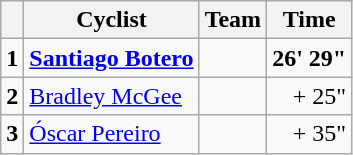<table class="wikitable">
<tr style="background:#ccccff;">
<th></th>
<th>Cyclist</th>
<th>Team</th>
<th>Time</th>
</tr>
<tr>
<td><strong>1</strong></td>
<td><strong><a href='#'>Santiago Botero</a></strong></td>
<td><strong></strong></td>
<td align=right><strong>26' 29"</strong></td>
</tr>
<tr>
<td><strong>2</strong></td>
<td><a href='#'>Bradley McGee</a></td>
<td></td>
<td align=right>+ 25"</td>
</tr>
<tr>
<td><strong>3</strong></td>
<td><a href='#'>Óscar Pereiro</a></td>
<td></td>
<td align=right>+ 35"</td>
</tr>
</table>
